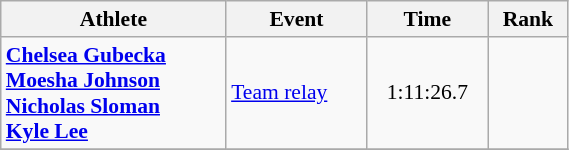<table class="wikitable" style="text-align:center; font-size:90%; width:30%;">
<tr>
<th>Athlete</th>
<th>Event</th>
<th>Time</th>
<th>Rank</th>
</tr>
<tr>
<td align=left><strong><a href='#'>Chelsea Gubecka</a><br><a href='#'>Moesha Johnson</a><br><a href='#'>Nicholas Sloman</a><br><a href='#'>Kyle Lee</a></strong></td>
<td align=left><a href='#'>Team relay</a></td>
<td>1:11:26.7</td>
<td></td>
</tr>
<tr>
</tr>
</table>
